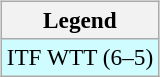<table>
<tr valign=top>
<td><br><table class=wikitable style=font-size:97%>
<tr>
<th>Legend</th>
</tr>
<tr bgcolor=cffcff>
<td>ITF WTT (6–5)</td>
</tr>
</table>
</td>
<td></td>
</tr>
</table>
